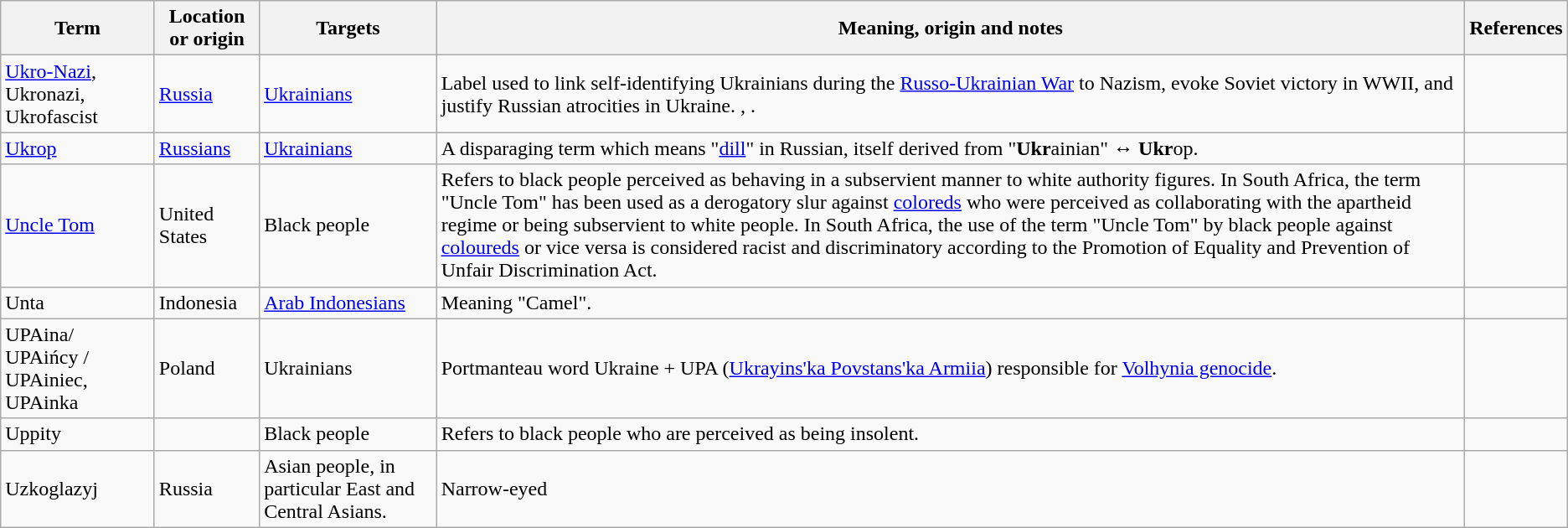<table class="wikitable">
<tr>
<th>Term</th>
<th>Location or origin</th>
<th>Targets</th>
<th>Meaning, origin and notes</th>
<th>References</th>
</tr>
<tr>
<td><a href='#'>Ukro-Nazi</a>, Ukronazi, Ukrofascist</td>
<td><a href='#'>Russia</a></td>
<td><a href='#'>Ukrainians</a></td>
<td>Label used to link self-identifying Ukrainians during the <a href='#'>Russo-Ukrainian War</a> to Nazism, evoke Soviet victory in WWII, and justify Russian atrocities in Ukraine. , .</td>
<td></td>
</tr>
<tr>
<td><a href='#'>Ukrop</a></td>
<td><a href='#'>Russians</a></td>
<td><a href='#'>Ukrainians</a></td>
<td>A disparaging term which means "<a href='#'>dill</a>" in Russian, itself derived from "<strong>Ukr</strong>ainian" ↔ <strong>Ukr</strong>op.</td>
<td></td>
</tr>
<tr>
<td><a href='#'>Uncle Tom</a></td>
<td>United States</td>
<td>Black people</td>
<td>Refers to black people perceived as behaving in a subservient manner to white authority figures. In South Africa, the term "Uncle Tom" has been used as a derogatory slur against <a href='#'>coloreds</a> who were perceived as collaborating with the apartheid regime or being subservient to white people. In South Africa, the use of the term "Uncle Tom" by black people against <a href='#'>coloureds</a> or vice versa is considered racist and discriminatory according to the Promotion of Equality and Prevention of Unfair Discrimination Act.</td>
<td></td>
</tr>
<tr>
<td>Unta</td>
<td>Indonesia</td>
<td><a href='#'>Arab Indonesians</a></td>
<td>Meaning "Camel".</td>
<td></td>
</tr>
<tr>
<td>UPAina/ UPAińcy / UPAiniec, UPAinka</td>
<td>Poland</td>
<td>Ukrainians</td>
<td>Portmanteau word Ukraine + UPA (<a href='#'>Ukrayins'ka Povstans'ka Armiia</a>) responsible for <a href='#'>Volhynia genocide</a>.</td>
<td></td>
</tr>
<tr>
<td>Uppity</td>
<td></td>
<td>Black people</td>
<td>Refers to black people who are perceived as being insolent.</td>
<td></td>
</tr>
<tr>
<td>Uzkoglazyj</td>
<td>Russia</td>
<td>Asian people, in particular East and Central Asians.</td>
<td>Narrow-eyed</td>
<td></td>
</tr>
</table>
